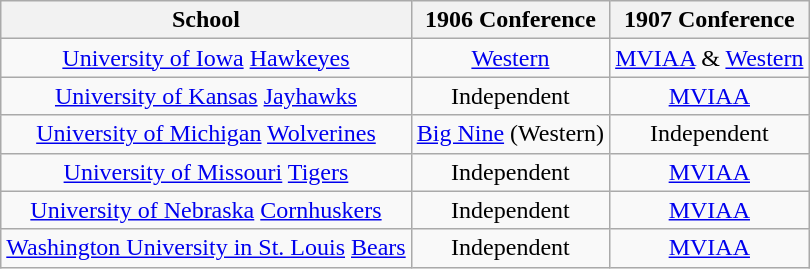<table class="wikitable sortable">
<tr>
<th>School</th>
<th>1906 Conference</th>
<th>1907 Conference</th>
</tr>
<tr style="text-align:center;">
<td><a href='#'>University of Iowa</a> <a href='#'>Hawkeyes</a></td>
<td><a href='#'>Western</a></td>
<td><a href='#'>MVIAA</a> & <a href='#'>Western</a></td>
</tr>
<tr style="text-align:center;">
<td><a href='#'>University of Kansas</a> <a href='#'>Jayhawks</a></td>
<td>Independent</td>
<td><a href='#'>MVIAA</a></td>
</tr>
<tr style="text-align:center;">
<td><a href='#'>University of Michigan</a> <a href='#'>Wolverines</a></td>
<td><a href='#'>Big Nine</a> (Western)</td>
<td>Independent</td>
</tr>
<tr style="text-align:center;">
<td><a href='#'>University of Missouri</a> <a href='#'>Tigers</a></td>
<td>Independent</td>
<td><a href='#'>MVIAA</a></td>
</tr>
<tr style="text-align:center;">
<td><a href='#'>University of Nebraska</a> <a href='#'>Cornhuskers</a></td>
<td>Independent</td>
<td><a href='#'>MVIAA</a></td>
</tr>
<tr style="text-align:center;">
<td><a href='#'>Washington University in St. Louis</a> <a href='#'>Bears</a></td>
<td>Independent</td>
<td><a href='#'>MVIAA</a></td>
</tr>
</table>
